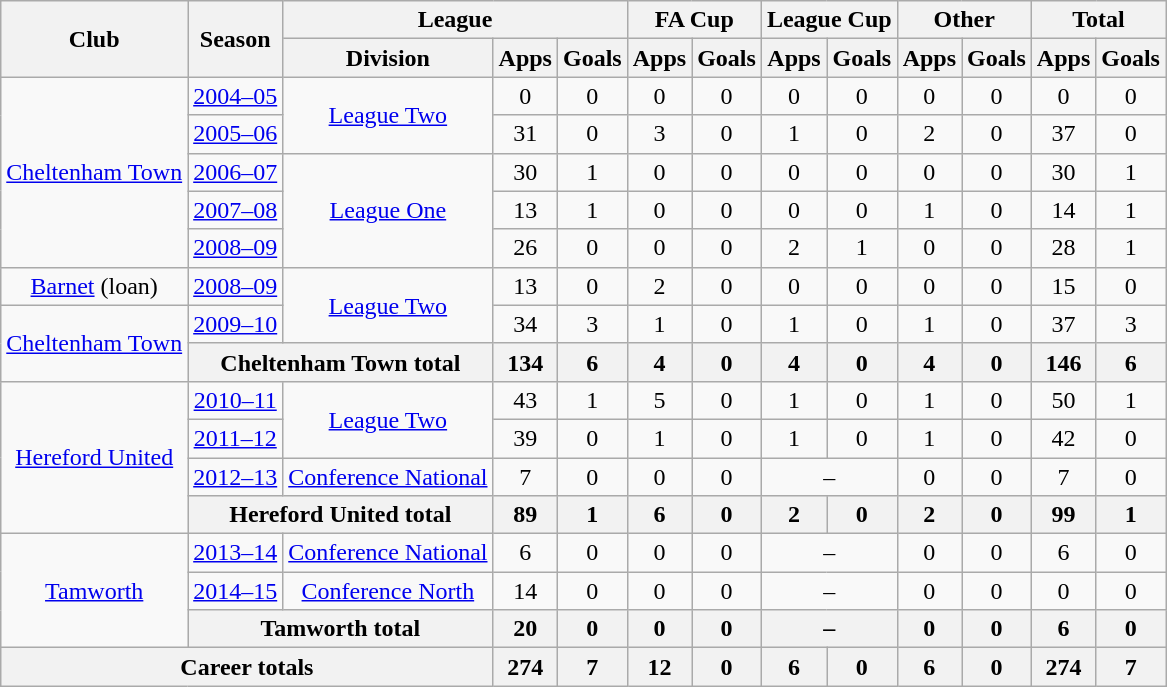<table class="wikitable" style="text-align: center;">
<tr>
<th rowspan="2">Club</th>
<th rowspan="2">Season</th>
<th colspan="3">League</th>
<th colspan="2">FA Cup</th>
<th colspan="2">League Cup</th>
<th colspan="2">Other</th>
<th colspan="2">Total</th>
</tr>
<tr>
<th>Division</th>
<th>Apps</th>
<th>Goals</th>
<th>Apps</th>
<th>Goals</th>
<th>Apps</th>
<th>Goals</th>
<th>Apps</th>
<th>Goals</th>
<th>Apps</th>
<th>Goals</th>
</tr>
<tr>
<td rowspan="5"><a href='#'>Cheltenham Town</a></td>
<td><a href='#'>2004–05</a></td>
<td rowspan="2"><a href='#'>League Two</a></td>
<td>0</td>
<td>0</td>
<td>0</td>
<td>0</td>
<td>0</td>
<td>0</td>
<td>0</td>
<td>0</td>
<td>0</td>
<td>0</td>
</tr>
<tr>
<td><a href='#'>2005–06</a></td>
<td>31</td>
<td>0</td>
<td>3</td>
<td>0</td>
<td>1</td>
<td>0</td>
<td>2</td>
<td>0</td>
<td>37</td>
<td>0</td>
</tr>
<tr>
<td><a href='#'>2006–07</a></td>
<td rowspan="3"><a href='#'>League One</a></td>
<td>30</td>
<td>1</td>
<td>0</td>
<td>0</td>
<td>0</td>
<td>0</td>
<td>0</td>
<td>0</td>
<td>30</td>
<td>1</td>
</tr>
<tr>
<td><a href='#'>2007–08</a></td>
<td>13</td>
<td>1</td>
<td>0</td>
<td>0</td>
<td>0</td>
<td>0</td>
<td>1</td>
<td>0</td>
<td>14</td>
<td>1</td>
</tr>
<tr>
<td><a href='#'>2008–09</a></td>
<td>26</td>
<td>0</td>
<td>0</td>
<td>0</td>
<td>2</td>
<td>1</td>
<td>0</td>
<td>0</td>
<td>28</td>
<td>1</td>
</tr>
<tr>
<td><a href='#'>Barnet</a> (loan)</td>
<td><a href='#'>2008–09</a></td>
<td rowspan="2"><a href='#'>League Two</a></td>
<td>13</td>
<td>0</td>
<td>2</td>
<td>0</td>
<td>0</td>
<td>0</td>
<td>0</td>
<td>0</td>
<td>15</td>
<td>0</td>
</tr>
<tr>
<td rowspan="2"><a href='#'>Cheltenham Town</a></td>
<td><a href='#'>2009–10</a></td>
<td>34</td>
<td>3</td>
<td>1</td>
<td>0</td>
<td>1</td>
<td>0</td>
<td>1</td>
<td>0</td>
<td>37</td>
<td>3</td>
</tr>
<tr>
<th colspan="2">Cheltenham Town total</th>
<th>134</th>
<th>6</th>
<th>4</th>
<th>0</th>
<th>4</th>
<th>0</th>
<th>4</th>
<th>0</th>
<th>146</th>
<th>6</th>
</tr>
<tr>
<td rowspan="4" valign="center"><a href='#'>Hereford United</a></td>
<td><a href='#'>2010–11</a></td>
<td rowspan="2"><a href='#'>League Two</a></td>
<td>43</td>
<td>1</td>
<td>5</td>
<td>0</td>
<td>1</td>
<td>0</td>
<td>1</td>
<td>0</td>
<td>50</td>
<td>1</td>
</tr>
<tr>
<td><a href='#'>2011–12</a></td>
<td>39</td>
<td>0</td>
<td>1</td>
<td>0</td>
<td>1</td>
<td>0</td>
<td>1</td>
<td>0</td>
<td>42</td>
<td>0</td>
</tr>
<tr>
<td><a href='#'>2012–13</a></td>
<td><a href='#'>Conference National</a></td>
<td>7</td>
<td>0</td>
<td>0</td>
<td>0</td>
<td colspan="2">–</td>
<td>0</td>
<td>0</td>
<td>7</td>
<td>0</td>
</tr>
<tr>
<th colspan="2">Hereford United total</th>
<th>89</th>
<th>1</th>
<th>6</th>
<th>0</th>
<th>2</th>
<th>0</th>
<th>2</th>
<th>0</th>
<th>99</th>
<th>1</th>
</tr>
<tr>
<td rowspan="3" valign="center"><a href='#'>Tamworth</a></td>
<td><a href='#'>2013–14</a></td>
<td><a href='#'>Conference National</a></td>
<td>6</td>
<td>0</td>
<td>0</td>
<td>0</td>
<td colspan="2">–</td>
<td>0</td>
<td>0</td>
<td>6</td>
<td>0</td>
</tr>
<tr>
<td><a href='#'>2014–15</a></td>
<td><a href='#'>Conference North</a></td>
<td>14</td>
<td>0</td>
<td>0</td>
<td>0</td>
<td colspan="2">–</td>
<td>0</td>
<td>0</td>
<td>0</td>
<td>0</td>
</tr>
<tr>
<th colspan="2">Tamworth total</th>
<th>20</th>
<th>0</th>
<th>0</th>
<th>0</th>
<th colspan="2">–</th>
<th>0</th>
<th>0</th>
<th>6</th>
<th>0</th>
</tr>
<tr>
<th colspan="3">Career totals</th>
<th>274</th>
<th>7</th>
<th>12</th>
<th>0</th>
<th>6</th>
<th>0</th>
<th>6</th>
<th>0</th>
<th>274</th>
<th>7</th>
</tr>
</table>
